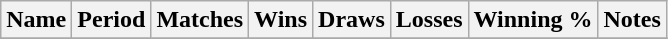<table class="wikitable" style="text-align: right;">
<tr>
<th>Name</th>
<th>Period</th>
<th>Matches</th>
<th>Wins</th>
<th>Draws</th>
<th>Losses</th>
<th>Winning %</th>
<th>Notes<br></th>
</tr>
<tr>
</tr>
</table>
